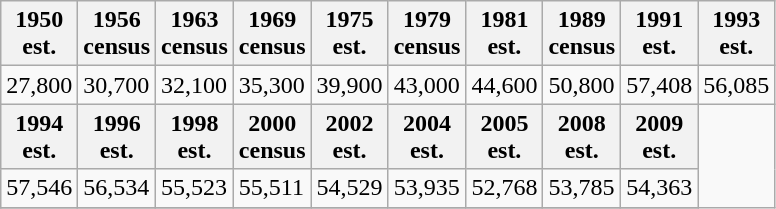<table class="wikitable">
<tr>
<th>1950 <br> est.</th>
<th>1956 <br> census</th>
<th>1963 <br> census</th>
<th>1969 <br> census</th>
<th>1975 <br> est.</th>
<th>1979 <br> census</th>
<th>1981 <br> est.</th>
<th>1989 <br> census</th>
<th>1991 <br> est.</th>
<th>1993 <br> est.</th>
</tr>
<tr>
<td>27,800</td>
<td>30,700</td>
<td>32,100</td>
<td>35,300</td>
<td>39,900</td>
<td>43,000</td>
<td>44,600</td>
<td>50,800</td>
<td>57,408</td>
<td>56,085</td>
</tr>
<tr>
<th>1994 <br> est.</th>
<th>1996 <br> est.</th>
<th>1998 <br> est.</th>
<th>2000 <br> census</th>
<th>2002 <br> est.</th>
<th>2004 <br> est.</th>
<th>2005 <br> est.</th>
<th>2008 <br> est.</th>
<th>2009 <br> est.</th>
</tr>
<tr>
<td>57,546</td>
<td>56,534</td>
<td>55,523</td>
<td>55,511</td>
<td>54,529</td>
<td>53,935</td>
<td>52,768</td>
<td>53,785</td>
<td>54,363</td>
</tr>
<tr>
</tr>
</table>
